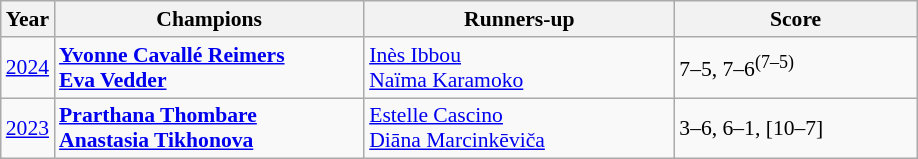<table class="wikitable" style="font-size:90%">
<tr>
<th>Year</th>
<th width="200">Champions</th>
<th width="200">Runners-up</th>
<th width="155">Score</th>
</tr>
<tr>
<td><a href='#'>2024</a></td>
<td><strong> <a href='#'>Yvonne Cavallé Reimers</a><br>  <a href='#'>Eva Vedder</a></strong></td>
<td> <a href='#'>Inès Ibbou</a> <br>  <a href='#'>Naïma Karamoko</a></td>
<td>7–5, 7–6<sup>(7–5)</sup></td>
</tr>
<tr>
<td><a href='#'>2023</a></td>
<td> <strong><a href='#'>Prarthana Thombare</a></strong> <br>  <strong><a href='#'>Anastasia Tikhonova</a></strong></td>
<td> <a href='#'>Estelle Cascino</a> <br>  <a href='#'>Diāna Marcinkēviča</a></td>
<td>3–6, 6–1, [10–7]</td>
</tr>
</table>
